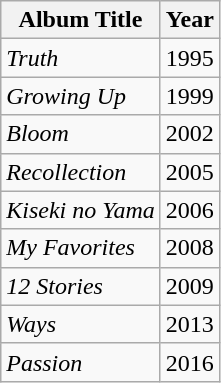<table class="wikitable" border="1">
<tr>
<th align="center">Album Title</th>
<th align="center">Year</th>
</tr>
<tr>
<td><em>Truth</em></td>
<td>1995</td>
</tr>
<tr>
<td><em>Growing Up</em></td>
<td>1999</td>
</tr>
<tr>
<td><em>Bloom</em></td>
<td>2002</td>
</tr>
<tr>
<td><em>Recollection</em></td>
<td>2005</td>
</tr>
<tr>
<td><em>Kiseki no Yama</em></td>
<td>2006</td>
</tr>
<tr>
<td><em>My Favorites</em></td>
<td>2008</td>
</tr>
<tr>
<td><em>12 Stories</em></td>
<td>2009</td>
</tr>
<tr>
<td><em>Ways</em></td>
<td>2013</td>
</tr>
<tr>
<td><em>Passion</em></td>
<td>2016</td>
</tr>
</table>
